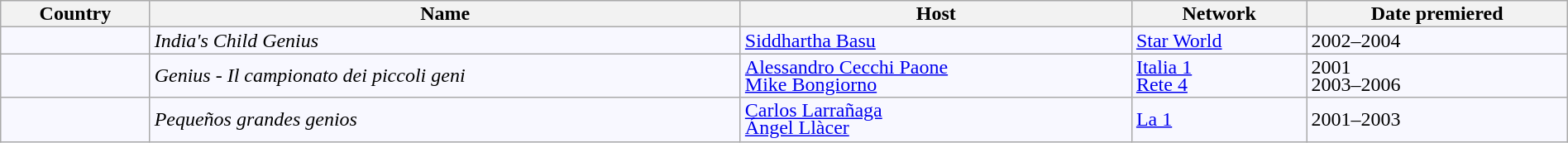<table class="wikitable" style="text-align:left; line-height:14px; background:#F8F8FF; width:100%;">
<tr>
<th>Country</th>
<th>Name</th>
<th>Host</th>
<th>Network</th>
<th>Date premiered</th>
</tr>
<tr>
<td></td>
<td><em>India's Child Genius</em></td>
<td><a href='#'>Siddhartha Basu</a></td>
<td><a href='#'>Star World</a></td>
<td>2002–2004</td>
</tr>
<tr>
<td></td>
<td><em>Genius - Il campionato dei piccoli geni</em></td>
<td><a href='#'>Alessandro Cecchi Paone</a><br><a href='#'>Mike Bongiorno</a></td>
<td><a href='#'>Italia 1</a><br><a href='#'>Rete 4</a></td>
<td>2001<br>2003–2006</td>
</tr>
<tr>
<td></td>
<td><em>Pequeños grandes genios</em></td>
<td><a href='#'>Carlos Larrañaga</a><br><a href='#'>Ángel Llàcer</a></td>
<td><a href='#'>La 1</a></td>
<td>2001–2003</td>
</tr>
</table>
